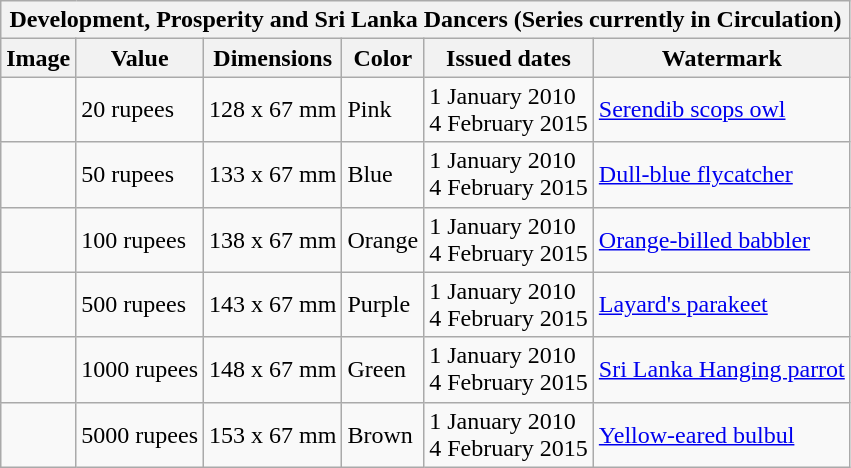<table class="wikitable" style="font-size: 100%">
<tr>
<th Colspan="6">Development, Prosperity and Sri Lanka Dancers (Series currently in Circulation)</th>
</tr>
<tr>
<th>Image</th>
<th>Value</th>
<th>Dimensions</th>
<th>Color</th>
<th>Issued dates</th>
<th>Watermark</th>
</tr>
<tr>
<td></td>
<td>20 rupees</td>
<td>128 x 67 mm</td>
<td>Pink</td>
<td>1 January 2010<br>4 February 2015</td>
<td><a href='#'>Serendib scops owl</a></td>
</tr>
<tr>
<td></td>
<td>50 rupees</td>
<td>133 x 67 mm</td>
<td>Blue</td>
<td>1 January 2010<br>4 February 2015</td>
<td><a href='#'>Dull-blue flycatcher</a></td>
</tr>
<tr>
<td></td>
<td>100 rupees</td>
<td>138 x 67 mm</td>
<td>Orange</td>
<td>1 January 2010<br>4 February 2015</td>
<td><a href='#'>Orange-billed babbler</a></td>
</tr>
<tr>
<td></td>
<td>500 rupees</td>
<td>143 x 67 mm</td>
<td>Purple</td>
<td>1 January 2010<br>4 February 2015</td>
<td><a href='#'>Layard's parakeet</a></td>
</tr>
<tr>
<td></td>
<td>1000 rupees</td>
<td>148 x 67 mm</td>
<td>Green</td>
<td>1 January 2010<br>4 February 2015</td>
<td><a href='#'>Sri Lanka Hanging parrot</a></td>
</tr>
<tr>
<td></td>
<td>5000 rupees</td>
<td>153 x 67 mm</td>
<td>Brown</td>
<td>1 January 2010<br>4 February 2015</td>
<td><a href='#'>Yellow-eared bulbul</a></td>
</tr>
</table>
